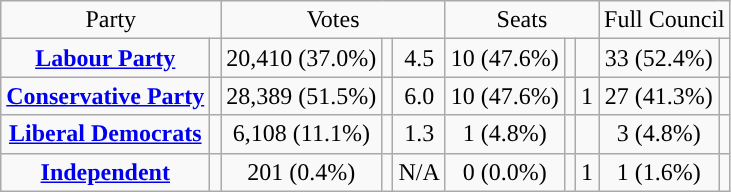<table class=wikitable style="text-align:center;">
<tr>
<td colspan=2>Party</td>
<td colspan=3>Votes</td>
<td colspan=3>Seats</td>
<td colspan=3>Full Council</td>
</tr>
<tr>
<td><strong><a href='#'>Labour Party</a></strong></td>
<td style="background:"></td>
<td>20,410 (37.0%)</td>
<td></td>
<td> 4.5</td>
<td>10 (47.6%)</td>
<td></td>
<td></td>
<td>33 (52.4%)</td>
<td></td>
</tr>
<tr>
<td><strong><a href='#'>Conservative Party</a></strong></td>
<td style="background:"></td>
<td>28,389 (51.5%)</td>
<td></td>
<td> 6.0</td>
<td>10 (47.6%)</td>
<td></td>
<td> 1</td>
<td>27 (41.3%)</td>
<td></td>
</tr>
<tr>
<td><strong><a href='#'>Liberal Democrats</a></strong></td>
<td style="background:"></td>
<td>6,108 (11.1%)</td>
<td></td>
<td> 1.3</td>
<td>1 (4.8%)</td>
<td></td>
<td></td>
<td>3 (4.8%)</td>
<td></td>
</tr>
<tr>
<td><strong><a href='#'>Independent</a></strong></td>
<td style="background:"></td>
<td>201 (0.4%)</td>
<td></td>
<td>N/A</td>
<td>0 (0.0%)</td>
<td></td>
<td>1</td>
<td>1 (1.6%)</td>
<td></td>
</tr>
</table>
